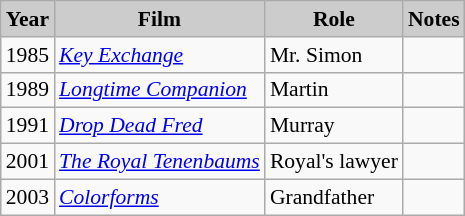<table class="wikitable" style="font-size:90%;">
<tr>
<th style="background: #CCCCCC;">Year</th>
<th style="background: #CCCCCC;">Film</th>
<th style="background: #CCCCCC;">Role</th>
<th style="background: #CCCCCC;">Notes</th>
</tr>
<tr>
<td>1985</td>
<td><em><a href='#'>Key Exchange</a></em></td>
<td>Mr. Simon</td>
<td></td>
</tr>
<tr>
<td>1989</td>
<td><em><a href='#'>Longtime Companion</a></em></td>
<td>Martin</td>
<td></td>
</tr>
<tr>
<td>1991</td>
<td><em><a href='#'>Drop Dead Fred</a></em></td>
<td>Murray</td>
<td></td>
</tr>
<tr>
<td>2001</td>
<td><em><a href='#'>The Royal Tenenbaums</a></em></td>
<td>Royal's lawyer</td>
<td></td>
</tr>
<tr>
<td>2003</td>
<td><em><a href='#'>Colorforms</a></em></td>
<td>Grandfather</td>
<td></td>
</tr>
</table>
